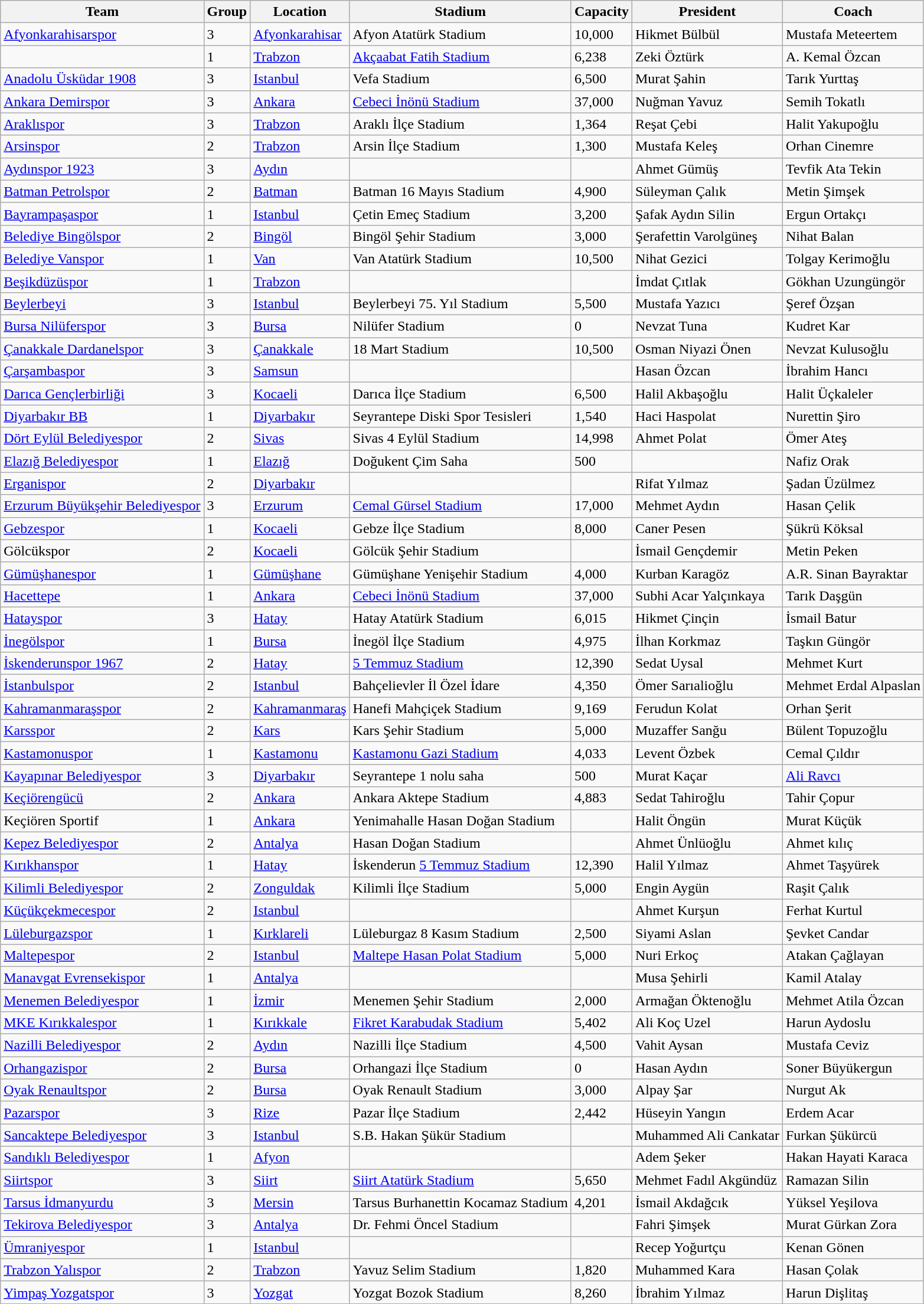<table class="wikitable sortable">
<tr>
<th>Team</th>
<th>Group</th>
<th>Location</th>
<th>Stadium</th>
<th>Capacity</th>
<th>President</th>
<th>Coach</th>
</tr>
<tr>
<td><a href='#'>Afyonkarahisarspor</a></td>
<td>3</td>
<td><a href='#'>Afyonkarahisar</a></td>
<td>Afyon Atatürk Stadium</td>
<td>10,000</td>
<td>Hikmet Bülbül</td>
<td>Mustafa Meteertem</td>
</tr>
<tr>
<td></td>
<td>1</td>
<td><a href='#'>Trabzon</a></td>
<td><a href='#'>Akçaabat Fatih Stadium</a></td>
<td>6,238</td>
<td>Zeki Öztürk</td>
<td>A. Kemal Özcan</td>
</tr>
<tr>
<td><a href='#'>Anadolu Üsküdar 1908</a></td>
<td>3</td>
<td><a href='#'>Istanbul</a></td>
<td>Vefa Stadium</td>
<td>6,500</td>
<td>Murat Şahin</td>
<td>Tarık Yurttaş</td>
</tr>
<tr>
<td><a href='#'>Ankara Demirspor</a></td>
<td>3</td>
<td><a href='#'>Ankara</a></td>
<td><a href='#'>Cebeci İnönü Stadium</a></td>
<td>37,000</td>
<td>Nuğman Yavuz</td>
<td>Semih Tokatlı</td>
</tr>
<tr>
<td><a href='#'>Araklıspor</a></td>
<td>3</td>
<td><a href='#'>Trabzon</a></td>
<td>Araklı İlçe Stadium</td>
<td>1,364</td>
<td>Reşat Çebi</td>
<td>Halit Yakupoğlu</td>
</tr>
<tr>
<td><a href='#'>Arsinspor</a></td>
<td>2</td>
<td><a href='#'>Trabzon</a></td>
<td>Arsin İlçe Stadium</td>
<td>1,300</td>
<td>Mustafa Keleş</td>
<td>Orhan Cinemre</td>
</tr>
<tr>
<td><a href='#'>Aydınspor 1923</a></td>
<td>3</td>
<td><a href='#'>Aydın</a></td>
<td></td>
<td></td>
<td>Ahmet Gümüş</td>
<td>Tevfik Ata Tekin</td>
</tr>
<tr>
<td><a href='#'>Batman Petrolspor</a></td>
<td>2</td>
<td><a href='#'>Batman</a></td>
<td>Batman 16 Mayıs Stadium</td>
<td>4,900</td>
<td>Süleyman Çalık</td>
<td>Metin Şimşek</td>
</tr>
<tr>
<td><a href='#'>Bayrampaşaspor</a></td>
<td>1</td>
<td><a href='#'>Istanbul</a></td>
<td>Çetin Emeç Stadium</td>
<td>3,200</td>
<td>Şafak Aydın Silin</td>
<td>Ergun Ortakçı</td>
</tr>
<tr>
<td><a href='#'>Belediye Bingölspor</a></td>
<td>2</td>
<td><a href='#'>Bingöl</a></td>
<td>Bingöl Şehir Stadium</td>
<td>3,000</td>
<td>Şerafettin Varolgüneş</td>
<td>Nihat Balan</td>
</tr>
<tr>
<td><a href='#'>Belediye Vanspor</a></td>
<td>1</td>
<td><a href='#'>Van</a></td>
<td>Van Atatürk Stadium</td>
<td>10,500</td>
<td>Nihat Gezici</td>
<td>Tolgay Kerimoğlu</td>
</tr>
<tr>
<td><a href='#'>Beşikdüzüspor</a></td>
<td>1</td>
<td><a href='#'>Trabzon</a></td>
<td></td>
<td></td>
<td>İmdat Çıtlak</td>
<td>Gökhan Uzungüngör</td>
</tr>
<tr>
<td><a href='#'>Beylerbeyi</a></td>
<td>3</td>
<td><a href='#'>Istanbul</a></td>
<td>Beylerbeyi 75. Yıl Stadium</td>
<td>5,500</td>
<td>Mustafa Yazıcı</td>
<td>Şeref Özşan</td>
</tr>
<tr>
<td><a href='#'>Bursa Nilüferspor</a></td>
<td>3</td>
<td><a href='#'>Bursa</a></td>
<td>Nilüfer Stadium</td>
<td>0</td>
<td>Nevzat Tuna</td>
<td>Kudret Kar</td>
</tr>
<tr>
<td><a href='#'>Çanakkale Dardanelspor</a></td>
<td>3</td>
<td><a href='#'>Çanakkale</a></td>
<td>18 Mart Stadium</td>
<td>10,500</td>
<td>Osman Niyazi Önen</td>
<td>Nevzat Kulusoğlu</td>
</tr>
<tr>
<td><a href='#'>Çarşambaspor</a></td>
<td>3</td>
<td><a href='#'>Samsun</a></td>
<td></td>
<td></td>
<td>Hasan Özcan</td>
<td>İbrahim Hancı</td>
</tr>
<tr>
<td><a href='#'>Darıca Gençlerbirliği</a></td>
<td>3</td>
<td><a href='#'>Kocaeli</a></td>
<td>Darıca İlçe Stadium</td>
<td>6,500</td>
<td>Halil Akbaşoğlu</td>
<td>Halit Üçkaleler</td>
</tr>
<tr>
<td><a href='#'>Diyarbakır BB</a></td>
<td>1</td>
<td><a href='#'>Diyarbakır</a></td>
<td>Seyrantepe Diski Spor Tesisleri</td>
<td>1,540</td>
<td>Haci Haspolat</td>
<td>Nurettin Şiro</td>
</tr>
<tr>
<td><a href='#'>Dört Eylül Belediyespor</a></td>
<td>2</td>
<td><a href='#'>Sivas</a></td>
<td>Sivas 4 Eylül Stadium</td>
<td>14,998</td>
<td>Ahmet Polat</td>
<td>Ömer Ateş</td>
</tr>
<tr>
<td><a href='#'>Elazığ Belediyespor</a></td>
<td>1</td>
<td><a href='#'>Elazığ</a></td>
<td>Doğukent Çim Saha</td>
<td>500</td>
<td></td>
<td>Nafiz Orak</td>
</tr>
<tr>
<td><a href='#'>Erganispor</a></td>
<td>2</td>
<td><a href='#'>Diyarbakır</a></td>
<td></td>
<td></td>
<td>Rifat Yılmaz</td>
<td>Şadan Üzülmez</td>
</tr>
<tr>
<td><a href='#'>Erzurum Büyükşehir Belediyespor</a></td>
<td>3</td>
<td><a href='#'>Erzurum</a></td>
<td><a href='#'>Cemal Gürsel Stadium</a></td>
<td>17,000</td>
<td>Mehmet Aydın</td>
<td>Hasan Çelik</td>
</tr>
<tr>
<td><a href='#'>Gebzespor</a></td>
<td>1</td>
<td><a href='#'>Kocaeli</a></td>
<td>Gebze İlçe Stadium</td>
<td>8,000</td>
<td>Caner Pesen</td>
<td>Şükrü Köksal</td>
</tr>
<tr>
<td>Gölcükspor</td>
<td>2</td>
<td><a href='#'>Kocaeli</a></td>
<td>Gölcük Şehir Stadium</td>
<td></td>
<td>İsmail Gençdemir</td>
<td>Metin Peken</td>
</tr>
<tr>
<td><a href='#'>Gümüşhanespor</a></td>
<td>1</td>
<td><a href='#'>Gümüşhane</a></td>
<td>Gümüşhane Yenişehir Stadium</td>
<td>4,000</td>
<td>Kurban Karagöz</td>
<td>A.R. Sinan Bayraktar</td>
</tr>
<tr>
<td><a href='#'>Hacettepe</a></td>
<td>1</td>
<td><a href='#'>Ankara</a></td>
<td><a href='#'>Cebeci İnönü Stadium</a></td>
<td>37,000</td>
<td>Subhi Acar Yalçınkaya</td>
<td>Tarık Daşgün</td>
</tr>
<tr>
<td><a href='#'>Hatayspor</a></td>
<td>3</td>
<td><a href='#'>Hatay</a></td>
<td>Hatay Atatürk Stadium</td>
<td>6,015</td>
<td>Hikmet Çinçin</td>
<td>İsmail Batur</td>
</tr>
<tr>
<td><a href='#'>İnegölspor</a></td>
<td>1</td>
<td><a href='#'>Bursa</a></td>
<td>İnegöl İlçe Stadium</td>
<td>4,975</td>
<td>İlhan Korkmaz</td>
<td>Taşkın Güngör</td>
</tr>
<tr>
<td><a href='#'>İskenderunspor 1967</a></td>
<td>2</td>
<td><a href='#'>Hatay</a></td>
<td><a href='#'>5 Temmuz Stadium</a></td>
<td>12,390</td>
<td>Sedat Uysal</td>
<td>Mehmet Kurt</td>
</tr>
<tr>
<td><a href='#'>İstanbulspor</a></td>
<td>2</td>
<td><a href='#'>Istanbul</a></td>
<td>Bahçelievler İl Özel İdare</td>
<td>4,350</td>
<td>Ömer Sarıalioğlu</td>
<td>Mehmet Erdal Alpaslan</td>
</tr>
<tr>
<td><a href='#'>Kahramanmaraşspor</a></td>
<td>2</td>
<td><a href='#'>Kahramanmaraş</a></td>
<td>Hanefi Mahçiçek Stadium</td>
<td>9,169</td>
<td>Ferudun Kolat</td>
<td>Orhan Şerit</td>
</tr>
<tr>
<td><a href='#'>Karsspor</a></td>
<td>2</td>
<td><a href='#'>Kars</a></td>
<td>Kars Şehir Stadium</td>
<td>5,000</td>
<td>Muzaffer Sanğu</td>
<td>Bülent Topuzoğlu</td>
</tr>
<tr>
<td><a href='#'>Kastamonuspor</a></td>
<td>1</td>
<td><a href='#'>Kastamonu</a></td>
<td><a href='#'>Kastamonu Gazi Stadium</a></td>
<td>4,033</td>
<td>Levent Özbek</td>
<td>Cemal Çıldır</td>
</tr>
<tr>
<td><a href='#'>Kayapınar Belediyespor</a></td>
<td>3</td>
<td><a href='#'>Diyarbakır</a></td>
<td>Seyrantepe 1 nolu saha</td>
<td>500</td>
<td>Murat Kaçar</td>
<td><a href='#'>Ali Ravcı</a></td>
</tr>
<tr>
<td><a href='#'>Keçiörengücü</a></td>
<td>2</td>
<td><a href='#'>Ankara</a></td>
<td>Ankara Aktepe Stadium</td>
<td>4,883</td>
<td>Sedat Tahiroğlu</td>
<td>Tahir Çopur</td>
</tr>
<tr>
<td>Keçiören Sportif</td>
<td>1</td>
<td><a href='#'>Ankara</a></td>
<td>Yenimahalle Hasan Doğan Stadium</td>
<td></td>
<td>Halit Öngün</td>
<td>Murat Küçük</td>
</tr>
<tr>
<td><a href='#'>Kepez Belediyespor</a></td>
<td>2</td>
<td><a href='#'>Antalya</a></td>
<td>Hasan Doğan Stadium</td>
<td></td>
<td>Ahmet Ünlüoğlu</td>
<td>Ahmet kılıç</td>
</tr>
<tr>
<td><a href='#'>Kırıkhanspor</a></td>
<td>1</td>
<td><a href='#'>Hatay</a></td>
<td>İskenderun <a href='#'>5 Temmuz Stadium</a></td>
<td>12,390</td>
<td>Halil Yılmaz</td>
<td>Ahmet Taşyürek</td>
</tr>
<tr>
<td><a href='#'>Kilimli Belediyespor</a></td>
<td>2</td>
<td><a href='#'>Zonguldak</a></td>
<td>Kilimli İlçe Stadium</td>
<td>5,000</td>
<td>Engin Aygün</td>
<td>Raşit Çalık</td>
</tr>
<tr>
<td><a href='#'>Küçükçekmecespor</a></td>
<td>2</td>
<td><a href='#'>Istanbul</a></td>
<td></td>
<td></td>
<td>Ahmet Kurşun</td>
<td>Ferhat Kurtul</td>
</tr>
<tr>
<td><a href='#'>Lüleburgazspor</a></td>
<td>1</td>
<td><a href='#'>Kırklareli</a></td>
<td>Lüleburgaz 8 Kasım Stadium</td>
<td>2,500</td>
<td>Siyami Aslan</td>
<td>Şevket Candar</td>
</tr>
<tr>
<td><a href='#'>Maltepespor</a></td>
<td>2</td>
<td><a href='#'>Istanbul</a></td>
<td><a href='#'>Maltepe Hasan Polat Stadium</a></td>
<td>5,000</td>
<td>Nuri Erkoç</td>
<td>Atakan Çağlayan</td>
</tr>
<tr>
<td><a href='#'>Manavgat Evrensekispor</a></td>
<td>1</td>
<td><a href='#'>Antalya</a></td>
<td></td>
<td></td>
<td>Musa Şehirli</td>
<td>Kamil Atalay</td>
</tr>
<tr>
<td><a href='#'>Menemen Belediyespor</a></td>
<td>1</td>
<td><a href='#'>İzmir</a></td>
<td>Menemen Şehir Stadium</td>
<td>2,000</td>
<td>Armağan Öktenoğlu</td>
<td>Mehmet Atila Özcan</td>
</tr>
<tr>
<td><a href='#'>MKE Kırıkkalespor</a></td>
<td>1</td>
<td><a href='#'>Kırıkkale</a></td>
<td><a href='#'>Fikret Karabudak Stadium</a></td>
<td>5,402</td>
<td>Ali Koç Uzel</td>
<td>Harun Aydoslu</td>
</tr>
<tr>
<td><a href='#'>Nazilli Belediyespor</a></td>
<td>2</td>
<td><a href='#'>Aydın</a></td>
<td>Nazilli İlçe Stadium</td>
<td>4,500</td>
<td>Vahit Aysan</td>
<td>Mustafa Ceviz</td>
</tr>
<tr>
<td><a href='#'>Orhangazispor</a></td>
<td>2</td>
<td><a href='#'>Bursa</a></td>
<td>Orhangazi İlçe Stadium</td>
<td>0</td>
<td>Hasan Aydın</td>
<td>Soner Büyükergun</td>
</tr>
<tr>
<td><a href='#'>Oyak Renaultspor</a></td>
<td>2</td>
<td><a href='#'>Bursa</a></td>
<td>Oyak Renault Stadium</td>
<td>3,000</td>
<td>Alpay Şar</td>
<td>Nurgut Ak</td>
</tr>
<tr>
<td><a href='#'>Pazarspor</a></td>
<td>3</td>
<td><a href='#'>Rize</a></td>
<td>Pazar İlçe Stadium</td>
<td>2,442</td>
<td>Hüseyin Yangın</td>
<td>Erdem Acar</td>
</tr>
<tr>
<td><a href='#'>Sancaktepe Belediyespor</a></td>
<td>3</td>
<td><a href='#'>Istanbul</a></td>
<td>S.B. Hakan Şükür Stadium</td>
<td></td>
<td>Muhammed Ali Cankatar</td>
<td>Furkan Şükürcü</td>
</tr>
<tr>
<td><a href='#'>Sandıklı Belediyespor</a></td>
<td>1</td>
<td><a href='#'>Afyon</a></td>
<td></td>
<td></td>
<td>Adem Şeker</td>
<td>Hakan Hayati Karaca</td>
</tr>
<tr>
<td><a href='#'>Siirtspor</a></td>
<td>3</td>
<td><a href='#'>Siirt</a></td>
<td><a href='#'>Siirt Atatürk Stadium</a></td>
<td>5,650</td>
<td>Mehmet Fadıl Akgündüz</td>
<td>Ramazan Silin</td>
</tr>
<tr>
<td><a href='#'>Tarsus İdmanyurdu</a></td>
<td>3</td>
<td><a href='#'>Mersin</a></td>
<td>Tarsus Burhanettin Kocamaz Stadium</td>
<td>4,201</td>
<td>İsmail Akdağcık</td>
<td>Yüksel Yeşilova</td>
</tr>
<tr>
<td><a href='#'>Tekirova Belediyespor</a></td>
<td>3</td>
<td><a href='#'>Antalya</a></td>
<td>Dr. Fehmi Öncel Stadium</td>
<td></td>
<td>Fahri Şimşek</td>
<td>Murat Gürkan Zora</td>
</tr>
<tr>
<td><a href='#'>Ümraniyespor</a></td>
<td>1</td>
<td><a href='#'>Istanbul</a></td>
<td></td>
<td></td>
<td>Recep Yoğurtçu</td>
<td>Kenan Gönen</td>
</tr>
<tr>
<td><a href='#'>Trabzon Yalıspor</a></td>
<td>2</td>
<td><a href='#'>Trabzon</a></td>
<td>Yavuz Selim Stadium</td>
<td>1,820</td>
<td>Muhammed Kara</td>
<td>Hasan Çolak</td>
</tr>
<tr>
<td><a href='#'>Yimpaş Yozgatspor</a></td>
<td>3</td>
<td><a href='#'>Yozgat</a></td>
<td>Yozgat Bozok Stadium</td>
<td>8,260</td>
<td>İbrahim Yılmaz</td>
<td>Harun Dişlitaş</td>
</tr>
</table>
